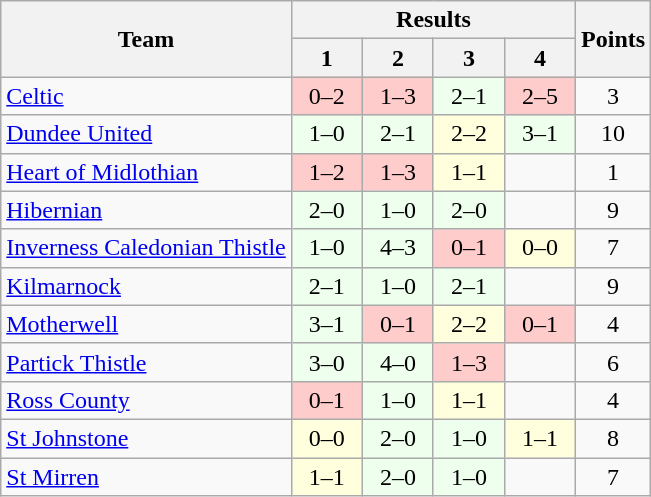<table class="wikitable" style="text-align:center">
<tr>
<th rowspan=2>Team</th>
<th colspan=4>Results</th>
<th rowspan=2>Points</th>
</tr>
<tr>
<th width=40>1</th>
<th width=40>2</th>
<th width=40>3</th>
<th width=40>4</th>
</tr>
<tr>
<td align=left><a href='#'>Celtic</a></td>
<td style="background:#fcc;">0–2</td>
<td style="background:#fcc;">1–3</td>
<td style="background:#efe;">2–1</td>
<td style="background:#fcc;">2–5</td>
<td>3</td>
</tr>
<tr>
<td align=left><a href='#'>Dundee United</a></td>
<td style="background:#efe;">1–0</td>
<td style="background:#efe;">2–1</td>
<td style="background:#ffd;">2–2</td>
<td style="background:#efe;">3–1</td>
<td>10</td>
</tr>
<tr>
<td align=left><a href='#'>Heart of Midlothian</a></td>
<td style="background:#fcc;">1–2</td>
<td style="background:#fcc;">1–3</td>
<td style="background:#ffd;">1–1</td>
<td></td>
<td>1</td>
</tr>
<tr>
<td align=left><a href='#'>Hibernian</a></td>
<td style="background:#efe;">2–0</td>
<td style="background:#efe;">1–0</td>
<td style="background:#efe;">2–0</td>
<td></td>
<td>9</td>
</tr>
<tr>
<td align=left><a href='#'>Inverness Caledonian Thistle</a></td>
<td style="background:#efe;">1–0</td>
<td style="background:#efe;">4–3</td>
<td style="background:#fcc;">0–1</td>
<td style="background:#ffd;">0–0</td>
<td>7</td>
</tr>
<tr>
<td align=left><a href='#'>Kilmarnock</a></td>
<td style="background:#efe;">2–1</td>
<td style="background:#efe;">1–0</td>
<td style="background:#efe;">2–1</td>
<td></td>
<td>9</td>
</tr>
<tr>
<td align=left><a href='#'>Motherwell</a></td>
<td style="background:#efe;">3–1</td>
<td style="background:#fcc;">0–1</td>
<td style="background:#ffd;">2–2</td>
<td style="background:#fcc;">0–1</td>
<td>4</td>
</tr>
<tr>
<td align=left><a href='#'>Partick Thistle</a></td>
<td style="background:#efe;">3–0</td>
<td style="background:#efe;">4–0</td>
<td style="background:#fcc;">1–3</td>
<td></td>
<td>6</td>
</tr>
<tr>
<td align=left><a href='#'>Ross County</a></td>
<td style="background:#fcc;">0–1</td>
<td style="background:#efe;">1–0</td>
<td style="background:#ffd;">1–1</td>
<td></td>
<td>4</td>
</tr>
<tr>
<td align=left><a href='#'>St Johnstone</a></td>
<td style="background:#ffd;">0–0</td>
<td style="background:#efe;">2–0</td>
<td style="background:#efe;">1–0</td>
<td style="background:#ffd;">1–1</td>
<td>8</td>
</tr>
<tr>
<td align=left><a href='#'>St Mirren</a></td>
<td style="background:#ffd;">1–1</td>
<td style="background:#efe;">2–0</td>
<td style="background:#efe;">1–0</td>
<td></td>
<td>7</td>
</tr>
</table>
